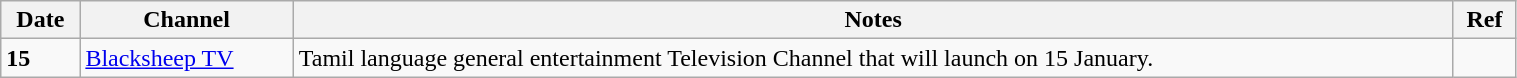<table class="wikitable" width="80%">
<tr>
<th>Date</th>
<th>Channel</th>
<th>Notes</th>
<th>Ref</th>
</tr>
<tr>
<td><strong>15</strong></td>
<td><a href='#'>Blacksheep TV</a></td>
<td>Tamil language general entertainment Television Channel that will launch on 15 January.</td>
<td></td>
</tr>
</table>
